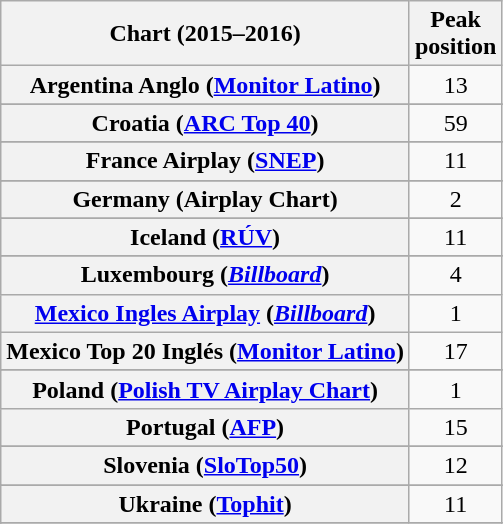<table class="wikitable sortable plainrowheaders" style="text-align:center">
<tr>
<th scope="col">Chart (2015–2016)</th>
<th scope="col">Peak<br>position</th>
</tr>
<tr>
<th scope="row">Argentina Anglo (<a href='#'>Monitor Latino</a>)</th>
<td>13</td>
</tr>
<tr>
</tr>
<tr>
</tr>
<tr>
</tr>
<tr>
</tr>
<tr>
</tr>
<tr>
</tr>
<tr>
<th scope="row">Croatia (<a href='#'>ARC Top 40</a>)</th>
<td align=center>59</td>
</tr>
<tr>
</tr>
<tr>
</tr>
<tr>
</tr>
<tr>
</tr>
<tr>
</tr>
<tr>
</tr>
<tr>
<th scope="row">France Airplay (<a href='#'>SNEP</a>)</th>
<td style="text-align:center;">11</td>
</tr>
<tr>
</tr>
<tr>
<th scope="row">Germany (Airplay Chart)</th>
<td>2</td>
</tr>
<tr>
</tr>
<tr>
</tr>
<tr>
</tr>
<tr>
<th scope="row">Iceland (<a href='#'>RÚV</a>)</th>
<td>11</td>
</tr>
<tr>
</tr>
<tr>
</tr>
<tr>
</tr>
<tr>
<th scope="row">Luxembourg (<em><a href='#'>Billboard</a></em>)</th>
<td>4</td>
</tr>
<tr>
<th scope="row"><a href='#'>Mexico Ingles Airplay</a> (<em><a href='#'>Billboard</a></em>)</th>
<td>1</td>
</tr>
<tr>
<th scope="row">Mexico Top 20 Inglés (<a href='#'>Monitor Latino</a>)</th>
<td>17</td>
</tr>
<tr>
</tr>
<tr>
</tr>
<tr>
</tr>
<tr>
</tr>
<tr>
</tr>
<tr>
<th scope="row">Poland (<a href='#'>Polish TV Airplay Chart</a>)</th>
<td>1</td>
</tr>
<tr>
<th scope="row">Portugal (<a href='#'>AFP</a>)</th>
<td>15</td>
</tr>
<tr>
</tr>
<tr>
</tr>
<tr>
</tr>
<tr>
<th scope="row">Slovenia (<a href='#'>SloTop50</a>)</th>
<td align=center>12</td>
</tr>
<tr>
</tr>
<tr>
</tr>
<tr>
</tr>
<tr>
</tr>
<tr>
<th scope="row">Ukraine (<a href='#'>Tophit</a>)</th>
<td>11</td>
</tr>
<tr>
</tr>
<tr>
</tr>
</table>
